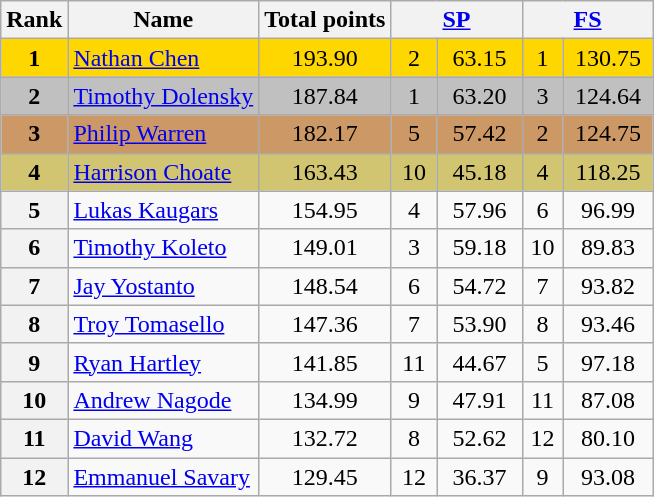<table class="wikitable sortable">
<tr>
<th>Rank</th>
<th>Name</th>
<th>Total points</th>
<th colspan="2" width="80px"><a href='#'>SP</a></th>
<th colspan="2" width="80px"><a href='#'>FS</a></th>
</tr>
<tr bgcolor="gold">
<td align="center"><strong>1</strong></td>
<td><a href='#'>Nathan Chen</a></td>
<td align="center">193.90</td>
<td align="center">2</td>
<td align="center">63.15</td>
<td align="center">1</td>
<td align="center">130.75</td>
</tr>
<tr bgcolor="silver">
<td align="center"><strong>2</strong></td>
<td><a href='#'>Timothy Dolensky</a></td>
<td align="center">187.84</td>
<td align="center">1</td>
<td align="center">63.20</td>
<td align="center">3</td>
<td align="center">124.64</td>
</tr>
<tr bgcolor="cc9966">
<td align="center"><strong>3</strong></td>
<td><a href='#'>Philip Warren</a></td>
<td align="center">182.17</td>
<td align="center">5</td>
<td align="center">57.42</td>
<td align="center">2</td>
<td align="center">124.75</td>
</tr>
<tr bgcolor="#d1c571">
<td align="center"><strong>4</strong></td>
<td><a href='#'>Harrison Choate</a></td>
<td align="center">163.43</td>
<td align="center">10</td>
<td align="center">45.18</td>
<td align="center">4</td>
<td align="center">118.25</td>
</tr>
<tr>
<th>5</th>
<td><a href='#'>Lukas Kaugars</a></td>
<td align="center">154.95</td>
<td align="center">4</td>
<td align="center">57.96</td>
<td align="center">6</td>
<td align="center">96.99</td>
</tr>
<tr>
<th>6</th>
<td><a href='#'>Timothy Koleto</a></td>
<td align="center">149.01</td>
<td align="center">3</td>
<td align="center">59.18</td>
<td align="center">10</td>
<td align="center">89.83</td>
</tr>
<tr>
<th>7</th>
<td><a href='#'>Jay Yostanto</a></td>
<td align="center">148.54</td>
<td align="center">6</td>
<td align="center">54.72</td>
<td align="center">7</td>
<td align="center">93.82</td>
</tr>
<tr>
<th>8</th>
<td><a href='#'>Troy Tomasello</a></td>
<td align="center">147.36</td>
<td align="center">7</td>
<td align="center">53.90</td>
<td align="center">8</td>
<td align="center">93.46</td>
</tr>
<tr>
<th>9</th>
<td><a href='#'>Ryan Hartley</a></td>
<td align="center">141.85</td>
<td align="center">11</td>
<td align="center">44.67</td>
<td align="center">5</td>
<td align="center">97.18</td>
</tr>
<tr>
<th>10</th>
<td><a href='#'>Andrew Nagode</a></td>
<td align="center">134.99</td>
<td align="center">9</td>
<td align="center">47.91</td>
<td align="center">11</td>
<td align="center">87.08</td>
</tr>
<tr>
<th>11</th>
<td><a href='#'>David Wang</a></td>
<td align="center">132.72</td>
<td align="center">8</td>
<td align="center">52.62</td>
<td align="center">12</td>
<td align="center">80.10</td>
</tr>
<tr>
<th>12</th>
<td><a href='#'>Emmanuel Savary</a></td>
<td align="center">129.45</td>
<td align="center">12</td>
<td align="center">36.37</td>
<td align="center">9</td>
<td align="center">93.08</td>
</tr>
</table>
